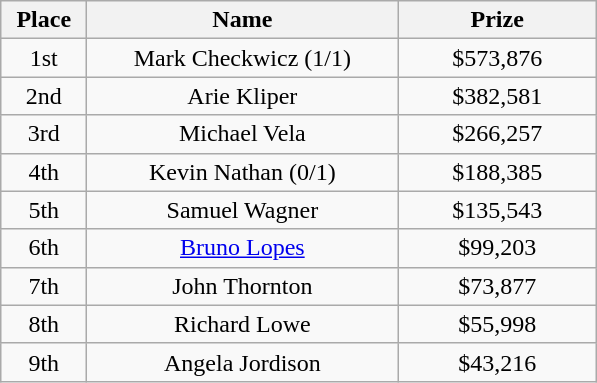<table class="wikitable">
<tr>
<th width="50">Place</th>
<th width="200">Name</th>
<th width="125">Prize</th>
</tr>
<tr>
<td align=center>1st</td>
<td align=center> Mark Checkwicz (1/1)</td>
<td align=center>$573,876</td>
</tr>
<tr>
<td align=center>2nd</td>
<td align=center> Arie Kliper</td>
<td align=center>$382,581</td>
</tr>
<tr>
<td align=center>3rd</td>
<td align=center> Michael Vela</td>
<td align=center>$266,257</td>
</tr>
<tr>
<td align=center>4th</td>
<td align=center> Kevin Nathan (0/1)</td>
<td align=center>$188,385</td>
</tr>
<tr>
<td align=center>5th</td>
<td align=center> Samuel Wagner</td>
<td align=center>$135,543</td>
</tr>
<tr>
<td align=center>6th</td>
<td align=center> <a href='#'>Bruno Lopes</a></td>
<td align=center>$99,203</td>
</tr>
<tr>
<td align=center>7th</td>
<td align=center> John Thornton</td>
<td align=center>$73,877</td>
</tr>
<tr>
<td align=center>8th</td>
<td align=center> Richard Lowe</td>
<td align=center>$55,998</td>
</tr>
<tr>
<td align=center>9th</td>
<td align=center> Angela Jordison</td>
<td align=center>$43,216</td>
</tr>
</table>
